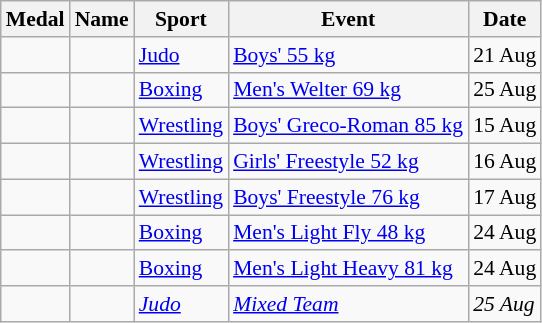<table class="wikitable sortable" style="font-size:90%">
<tr>
<th>Medal</th>
<th>Name</th>
<th>Sport</th>
<th>Event</th>
<th>Date</th>
</tr>
<tr>
<td></td>
<td></td>
<td><a href='#'>Judo</a></td>
<td><a href='#'>Boys' 55 kg</a></td>
<td>21 Aug</td>
</tr>
<tr>
<td></td>
<td></td>
<td><a href='#'>Boxing</a></td>
<td><a href='#'>Men's Welter 69 kg</a></td>
<td>25 Aug</td>
</tr>
<tr>
<td></td>
<td></td>
<td><a href='#'>Wrestling</a></td>
<td><a href='#'>Boys' Greco-Roman 85 kg</a></td>
<td>15 Aug</td>
</tr>
<tr>
<td></td>
<td></td>
<td><a href='#'>Wrestling</a></td>
<td><a href='#'>Girls' Freestyle 52 kg</a></td>
<td>16 Aug</td>
</tr>
<tr>
<td></td>
<td></td>
<td><a href='#'>Wrestling</a></td>
<td><a href='#'>Boys' Freestyle 76 kg</a></td>
<td>17 Aug</td>
</tr>
<tr>
<td></td>
<td></td>
<td><a href='#'>Boxing</a></td>
<td><a href='#'>Men's Light Fly 48 kg</a></td>
<td>24 Aug</td>
</tr>
<tr>
<td></td>
<td></td>
<td><a href='#'>Boxing</a></td>
<td><a href='#'>Men's Light Heavy 81 kg</a></td>
<td>24 Aug</td>
</tr>
<tr>
<td><em></em></td>
<td><em></em></td>
<td><em><a href='#'>Judo</a></em></td>
<td><em><a href='#'>Mixed Team</a></em></td>
<td><em>25 Aug</em></td>
</tr>
</table>
